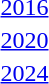<table>
<tr>
<td><a href='#'>2016</a></td>
<td></td>
<td></td>
<td></td>
</tr>
<tr>
<td><a href='#'>2020</a></td>
<td></td>
<td></td>
<td></td>
</tr>
<tr>
<td><a href='#'>2024</a></td>
<td></td>
<td></td>
<td></td>
</tr>
</table>
